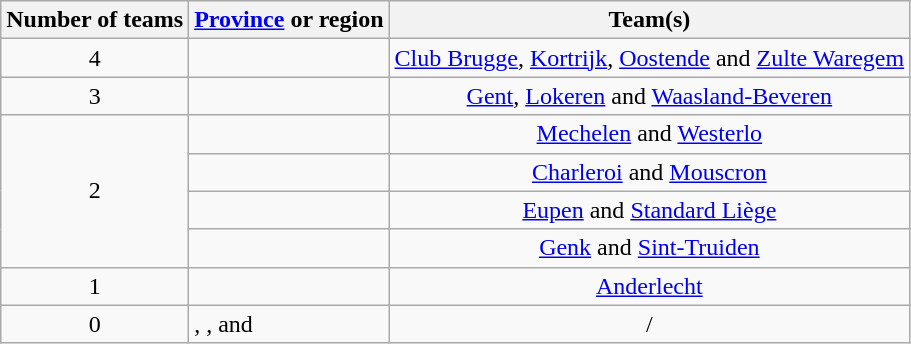<table class="wikitable" style="text-align:center">
<tr>
<th>Number of teams</th>
<th><a href='#'>Province</a> or region</th>
<th>Team(s)</th>
</tr>
<tr>
<td>4</td>
<td align="left"></td>
<td><a href='#'>Club Brugge</a>, <a href='#'>Kortrijk</a>, <a href='#'>Oostende</a> and <a href='#'>Zulte Waregem</a></td>
</tr>
<tr>
<td>3</td>
<td align="left"></td>
<td><a href='#'>Gent</a>, <a href='#'>Lokeren</a> and <a href='#'>Waasland-Beveren</a></td>
</tr>
<tr>
<td rowspan="4">2</td>
<td align="left"></td>
<td><a href='#'>Mechelen</a> and <a href='#'>Westerlo</a></td>
</tr>
<tr>
<td align="left"></td>
<td><a href='#'>Charleroi</a> and <a href='#'>Mouscron</a></td>
</tr>
<tr>
<td align="left"></td>
<td><a href='#'>Eupen</a> and <a href='#'>Standard Liège</a></td>
</tr>
<tr>
<td align="left"></td>
<td><a href='#'>Genk</a> and <a href='#'>Sint-Truiden</a></td>
</tr>
<tr>
<td>1</td>
<td align="left"></td>
<td><a href='#'>Anderlecht</a></td>
</tr>
<tr>
<td>0</td>
<td align="left">, ,  and </td>
<td>/</td>
</tr>
</table>
